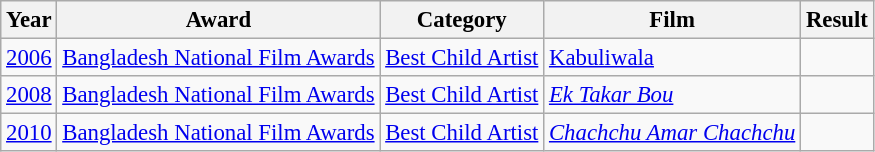<table class="wikitable" style="font-size: 95%;">
<tr>
<th>Year</th>
<th>Award</th>
<th>Category</th>
<th>Film</th>
<th>Result</th>
</tr>
<tr>
<td><a href='#'>2006</a></td>
<td><a href='#'>Bangladesh National Film Awards</a></td>
<td><a href='#'>Best Child Artist</a></td>
<td><a href='#'>Kabuliwala</a></td>
<td></td>
</tr>
<tr>
<td><a href='#'>2008</a></td>
<td><a href='#'>Bangladesh National Film Awards</a></td>
<td><a href='#'>Best Child Artist</a></td>
<td><em><a href='#'>Ek Takar Bou</a></em></td>
<td></td>
</tr>
<tr>
<td><a href='#'>2010</a></td>
<td><a href='#'>Bangladesh National Film Awards</a></td>
<td><a href='#'>Best Child Artist</a></td>
<td><em><a href='#'>Chachchu Amar Chachchu</a> </em></td>
<td></td>
</tr>
</table>
